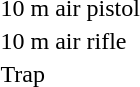<table>
<tr>
<td>10 m air pistol</td>
<td></td>
<td></td>
<td></td>
</tr>
<tr>
<td>10 m air rifle</td>
<td></td>
<td></td>
<td></td>
</tr>
<tr>
<td>Trap</td>
<td></td>
<td></td>
<td></td>
</tr>
</table>
